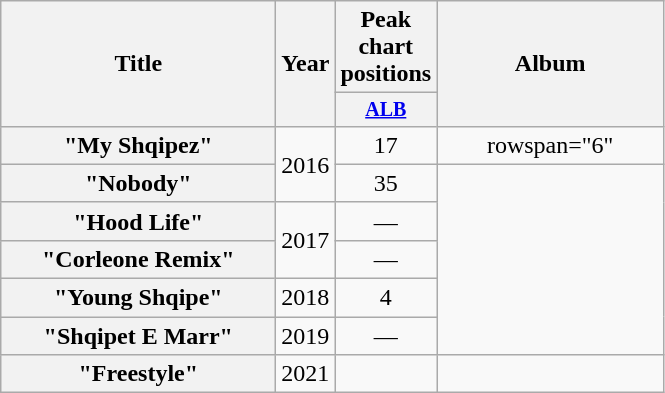<table class="wikitable plainrowheaders" style="text-align:center;">
<tr>
<th scope="col" rowspan="2" style="width:11em;">Title</th>
<th scope="col" rowspan="2" style="width:2em;">Year</th>
<th scope="col" colspan="1">Peak chart positions</th>
<th scope="col" rowspan="2" style="width:9em;">Album</th>
</tr>
<tr>
<th style="width:40px; font-size:smaller;"><a href='#'>ALB</a><br></th>
</tr>
<tr>
<th scope="row">"My Shqipez"</th>
<td rowspan="2">2016</td>
<td>17</td>
<td>rowspan="6" </td>
</tr>
<tr>
<th scope="row">"Nobody"<br></th>
<td>35</td>
</tr>
<tr>
<th scope="row">"Hood Life"<br></th>
<td rowspan="2">2017</td>
<td>—</td>
</tr>
<tr>
<th scope="row">"Corleone Remix"<br></th>
<td>—</td>
</tr>
<tr>
<th scope="row">"Young Shqipe"</th>
<td>2018</td>
<td>4</td>
</tr>
<tr>
<th scope="row">"Shqipet E Marr"</th>
<td>2019</td>
<td>—</td>
</tr>
<tr>
<th>"Freestyle"</th>
<td>2021</td>
<td></td>
<td></td>
</tr>
</table>
